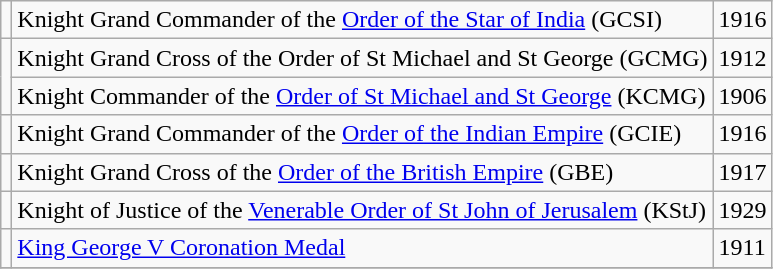<table class="wikitable">
<tr>
<td></td>
<td>Knight Grand Commander of the <a href='#'>Order of the Star of India</a> (GCSI)</td>
<td>1916</td>
</tr>
<tr>
<td rowspan=2></td>
<td>Knight Grand Cross of the Order of St Michael and St George (GCMG)</td>
<td>1912</td>
</tr>
<tr>
<td>Knight Commander of the <a href='#'>Order of St Michael and St George</a> (KCMG)</td>
<td>1906</td>
</tr>
<tr>
<td></td>
<td>Knight Grand Commander of the <a href='#'>Order of the Indian Empire</a> (GCIE)</td>
<td>1916</td>
</tr>
<tr>
<td></td>
<td>Knight Grand Cross of the <a href='#'>Order of the British Empire</a> (GBE)</td>
<td>1917</td>
</tr>
<tr>
<td></td>
<td>Knight of Justice of the <a href='#'>Venerable Order of St John of Jerusalem</a> (KStJ)</td>
<td>1929</td>
</tr>
<tr>
<td></td>
<td><a href='#'>King George V Coronation Medal</a></td>
<td>1911</td>
</tr>
<tr>
</tr>
</table>
